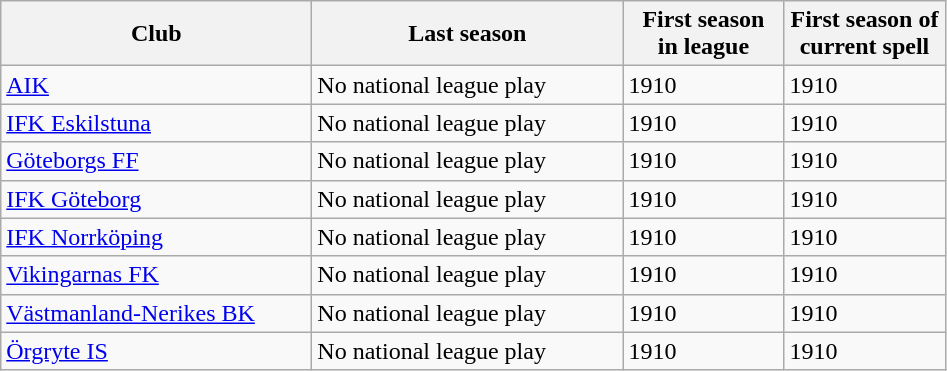<table class="wikitable">
<tr>
<th style="width: 200px;">Club</th>
<th style="width: 200px;">Last season</th>
<th style="width: 100px;">First season<br>in league</th>
<th style="width: 100px;">First season of<br>current spell</th>
</tr>
<tr>
<td><a href='#'>AIK</a></td>
<td>No national league play</td>
<td>1910</td>
<td>1910</td>
</tr>
<tr>
<td><a href='#'>IFK Eskilstuna</a></td>
<td>No national league play</td>
<td>1910</td>
<td>1910</td>
</tr>
<tr>
<td><a href='#'>Göteborgs FF</a></td>
<td>No national league play</td>
<td>1910</td>
<td>1910</td>
</tr>
<tr>
<td><a href='#'>IFK Göteborg</a></td>
<td>No national league play</td>
<td>1910</td>
<td>1910</td>
</tr>
<tr>
<td><a href='#'>IFK Norrköping</a></td>
<td>No national league play</td>
<td>1910</td>
<td>1910</td>
</tr>
<tr>
<td><a href='#'>Vikingarnas FK</a></td>
<td>No national league play</td>
<td>1910</td>
<td>1910</td>
</tr>
<tr>
<td><a href='#'>Västmanland-Nerikes BK</a></td>
<td>No national league play</td>
<td>1910</td>
<td>1910</td>
</tr>
<tr>
<td><a href='#'>Örgryte IS</a></td>
<td>No national league play</td>
<td>1910</td>
<td>1910</td>
</tr>
</table>
